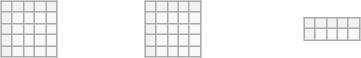<table>
<tr>
<td width="70"></td>
<td><br><table class="wikitable">
<tr>
<th></th>
<th></th>
<th></th>
<th></th>
<th></th>
</tr>
<tr>
<th></th>
<td></td>
<td></td>
<td></td>
<td></td>
</tr>
<tr>
<th></th>
<td></td>
<td></td>
<td></td>
<td></td>
</tr>
<tr>
<th></th>
<td></td>
<td></td>
<td></td>
<td></td>
</tr>
<tr>
<th></th>
<td></td>
<td></td>
<td></td>
<td></td>
</tr>
</table>
</td>
<td></td>
<td width="30"></td>
<td><br><table class="wikitable">
<tr>
<th></th>
<th></th>
<th></th>
<th></th>
<th></th>
</tr>
<tr>
<th></th>
<td></td>
<td></td>
<td></td>
<td></td>
</tr>
<tr>
<th></th>
<td></td>
<td></td>
<td></td>
<td></td>
</tr>
<tr>
<th></th>
<td></td>
<td></td>
<td></td>
<td></td>
</tr>
<tr>
<th></th>
<td></td>
<td></td>
<td></td>
<td></td>
</tr>
</table>
</td>
<td></td>
<td width="40"></td>
<td><br><table class="wikitable">
<tr>
<th></th>
<th></th>
<th></th>
<th></th>
<th></th>
</tr>
<tr>
<th></th>
<td></td>
<td></td>
<td></td>
<td></td>
</tr>
</table>
</td>
</tr>
</table>
